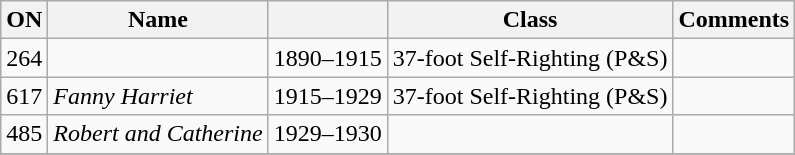<table class="wikitable">
<tr>
<th>ON</th>
<th>Name</th>
<th></th>
<th>Class</th>
<th>Comments</th>
</tr>
<tr>
<td>264</td>
<td></td>
<td>1890–1915</td>
<td>37-foot Self-Righting (P&S)</td>
<td></td>
</tr>
<tr>
<td>617</td>
<td><em>Fanny Harriet</em></td>
<td>1915–1929</td>
<td>37-foot Self-Righting (P&S)</td>
<td></td>
</tr>
<tr>
<td>485</td>
<td><em>Robert and Catherine</em></td>
<td>1929–1930</td>
<td></td>
<td></td>
</tr>
<tr>
</tr>
</table>
